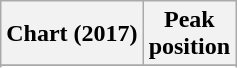<table class="wikitable sortable plainrowheaders">
<tr>
<th>Chart (2017)</th>
<th>Peak<br>position</th>
</tr>
<tr>
</tr>
<tr>
</tr>
</table>
